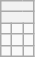<table class="wikitable">
<tr>
<th colspan="3"></th>
</tr>
<tr>
<th colspan="3">  </th>
</tr>
<tr>
<td></td>
<td></td>
<td></td>
</tr>
<tr>
<td></td>
<td></td>
<td></td>
</tr>
<tr>
<td></td>
<td></td>
<td></td>
</tr>
</table>
